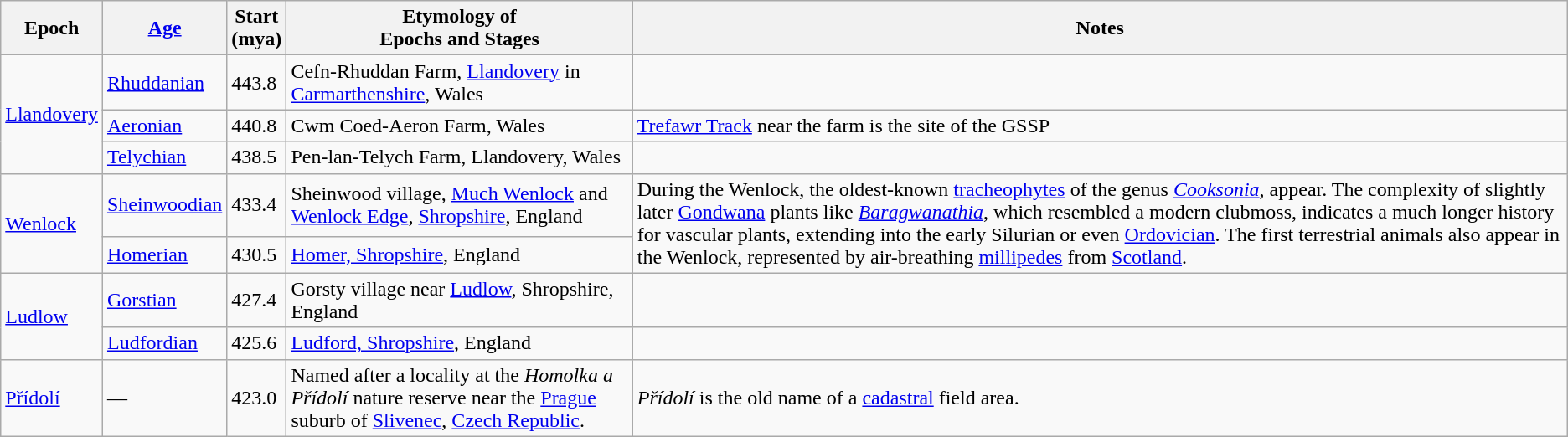<table class="wikitable">
<tr>
<th>Epoch</th>
<th><a href='#'>Age</a></th>
<th>Start<br>(mya)</th>
<th>Etymology of<br>Epochs and Stages</th>
<th>Notes</th>
</tr>
<tr>
<td rowspan=3><a href='#'>Llandovery</a></td>
<td><a href='#'>Rhuddanian</a></td>
<td>443.8</td>
<td>Cefn-Rhuddan Farm, <a href='#'>Llandovery</a> in <a href='#'>Carmarthenshire</a>, Wales</td>
<td></td>
</tr>
<tr>
<td><a href='#'>Aeronian</a></td>
<td>440.8</td>
<td>Cwm Coed-Aeron Farm, Wales</td>
<td><a href='#'>Trefawr Track</a> near the farm is the site of the GSSP</td>
</tr>
<tr>
<td><a href='#'>Telychian</a></td>
<td>438.5</td>
<td>Pen-lan-Telych Farm, Llandovery, Wales</td>
<td></td>
</tr>
<tr>
<td rowspan=2><a href='#'>Wenlock</a></td>
<td><a href='#'>Sheinwoodian</a></td>
<td>433.4</td>
<td>Sheinwood village, <a href='#'>Much Wenlock</a> and <a href='#'>Wenlock Edge</a>, <a href='#'>Shropshire</a>, England</td>
<td rowspan=2>During the Wenlock, the oldest-known <a href='#'>tracheophytes</a> of the genus <em><a href='#'>Cooksonia</a></em>, appear. The complexity of slightly later <a href='#'>Gondwana</a> plants like <em><a href='#'>Baragwanathia</a></em>, which resembled a modern clubmoss, indicates a much longer history for vascular plants, extending into the early Silurian or even <a href='#'>Ordovician</a>. The first terrestrial animals also appear in the Wenlock, represented by air-breathing <a href='#'>millipedes</a> from <a href='#'>Scotland</a>.</td>
</tr>
<tr>
<td><a href='#'>Homerian</a></td>
<td>430.5</td>
<td><a href='#'>Homer, Shropshire</a>, England</td>
</tr>
<tr>
<td rowspan=2><a href='#'>Ludlow</a></td>
<td><a href='#'>Gorstian</a></td>
<td>427.4</td>
<td>Gorsty village near <a href='#'>Ludlow</a>, Shropshire, England</td>
<td></td>
</tr>
<tr>
<td><a href='#'>Ludfordian</a></td>
<td>425.6</td>
<td><a href='#'>Ludford, Shropshire</a>, England</td>
<td></td>
</tr>
<tr>
<td><a href='#'>Přídolí</a></td>
<td>—</td>
<td>423.0</td>
<td>Named after a locality at the <em>Homolka a Přídolí</em> nature reserve near the <a href='#'>Prague</a> suburb of <a href='#'>Slivenec</a>, <a href='#'>Czech Republic</a>.</td>
<td><em>Přídolí</em> is the old name of a <a href='#'>cadastral</a> field area.</td>
</tr>
</table>
